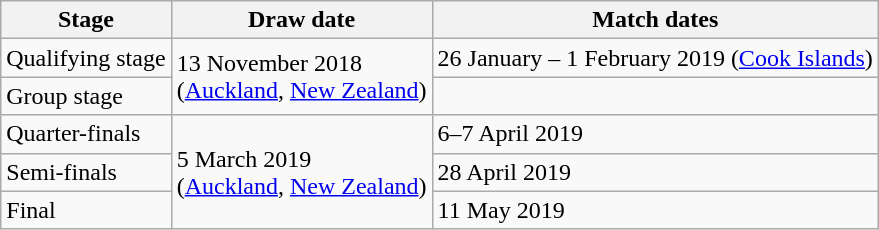<table class="wikitable">
<tr>
<th>Stage</th>
<th>Draw date</th>
<th>Match dates</th>
</tr>
<tr>
<td>Qualifying stage</td>
<td rowspan=2>13 November 2018<br>(<a href='#'>Auckland</a>, <a href='#'>New Zealand</a>)</td>
<td>26 January – 1 February 2019 (<a href='#'>Cook Islands</a>)</td>
</tr>
<tr>
<td>Group stage</td>
<td></td>
</tr>
<tr>
<td>Quarter-finals</td>
<td rowspan=3>5 March 2019<br>(<a href='#'>Auckland</a>, <a href='#'>New Zealand</a>)</td>
<td>6–7 April 2019</td>
</tr>
<tr>
<td>Semi-finals</td>
<td>28 April 2019</td>
</tr>
<tr>
<td>Final</td>
<td>11 May 2019</td>
</tr>
</table>
